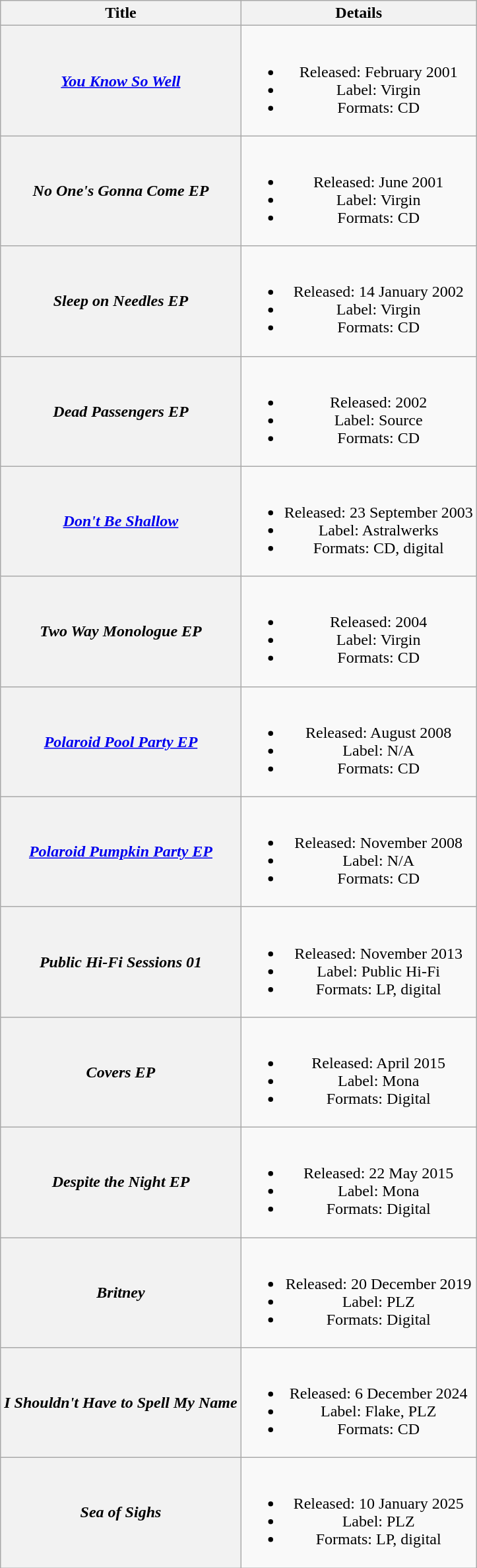<table class="wikitable plainrowheaders" style="text-align:center;">
<tr>
<th>Title</th>
<th>Details</th>
</tr>
<tr>
<th scope="row"><em><a href='#'>You Know So Well</a></em></th>
<td><br><ul><li>Released: February 2001</li><li>Label: Virgin</li><li>Formats: CD</li></ul></td>
</tr>
<tr>
<th scope="row"><em>No One's Gonna Come EP</em></th>
<td><br><ul><li>Released: June 2001</li><li>Label: Virgin</li><li>Formats: CD</li></ul></td>
</tr>
<tr>
<th scope="row"><em>Sleep on Needles EP</em></th>
<td><br><ul><li>Released: 14 January 2002</li><li>Label: Virgin</li><li>Formats: CD</li></ul></td>
</tr>
<tr>
<th scope="row"><em>Dead Passengers EP</em></th>
<td><br><ul><li>Released: 2002</li><li>Label: Source</li><li>Formats: CD</li></ul></td>
</tr>
<tr>
<th scope="row"><em><a href='#'>Don't Be Shallow</a></em></th>
<td><br><ul><li>Released: 23 September 2003</li><li>Label: Astralwerks</li><li>Formats: CD, digital</li></ul></td>
</tr>
<tr>
<th scope="row"><em>Two Way Monologue EP</em></th>
<td><br><ul><li>Released: 2004</li><li>Label: Virgin</li><li>Formats: CD</li></ul></td>
</tr>
<tr>
<th scope="row"><em><a href='#'>Polaroid Pool Party EP</a></em></th>
<td><br><ul><li>Released: August 2008</li><li>Label: N/A</li><li>Formats: CD</li></ul></td>
</tr>
<tr>
<th scope="row"><em><a href='#'>Polaroid Pumpkin Party EP</a></em></th>
<td><br><ul><li>Released: November 2008</li><li>Label: N/A</li><li>Formats: CD</li></ul></td>
</tr>
<tr>
<th scope="row"><em>Public Hi-Fi Sessions 01</em></th>
<td><br><ul><li>Released: November 2013</li><li>Label: Public Hi-Fi</li><li>Formats: LP, digital</li></ul></td>
</tr>
<tr>
<th scope="row"><em>Covers EP</em></th>
<td><br><ul><li>Released: April 2015</li><li>Label: Mona</li><li>Formats: Digital</li></ul></td>
</tr>
<tr>
<th scope="row"><em>Despite the Night EP</em></th>
<td><br><ul><li>Released: 22 May 2015</li><li>Label: Mona</li><li>Formats: Digital</li></ul></td>
</tr>
<tr>
<th scope="row"><em>Britney</em></th>
<td><br><ul><li>Released: 20 December 2019</li><li>Label: PLZ</li><li>Formats: Digital</li></ul></td>
</tr>
<tr>
<th scope="row"><em>I Shouldn't Have to Spell My Name</em></th>
<td><br><ul><li>Released: 6 December 2024</li><li>Label: Flake, PLZ</li><li>Formats: CD</li></ul></td>
</tr>
<tr>
<th scope="row"><em>Sea of Sighs</em></th>
<td><br><ul><li>Released: 10 January 2025</li><li>Label: PLZ</li><li>Formats: LP, digital</li></ul></td>
</tr>
</table>
